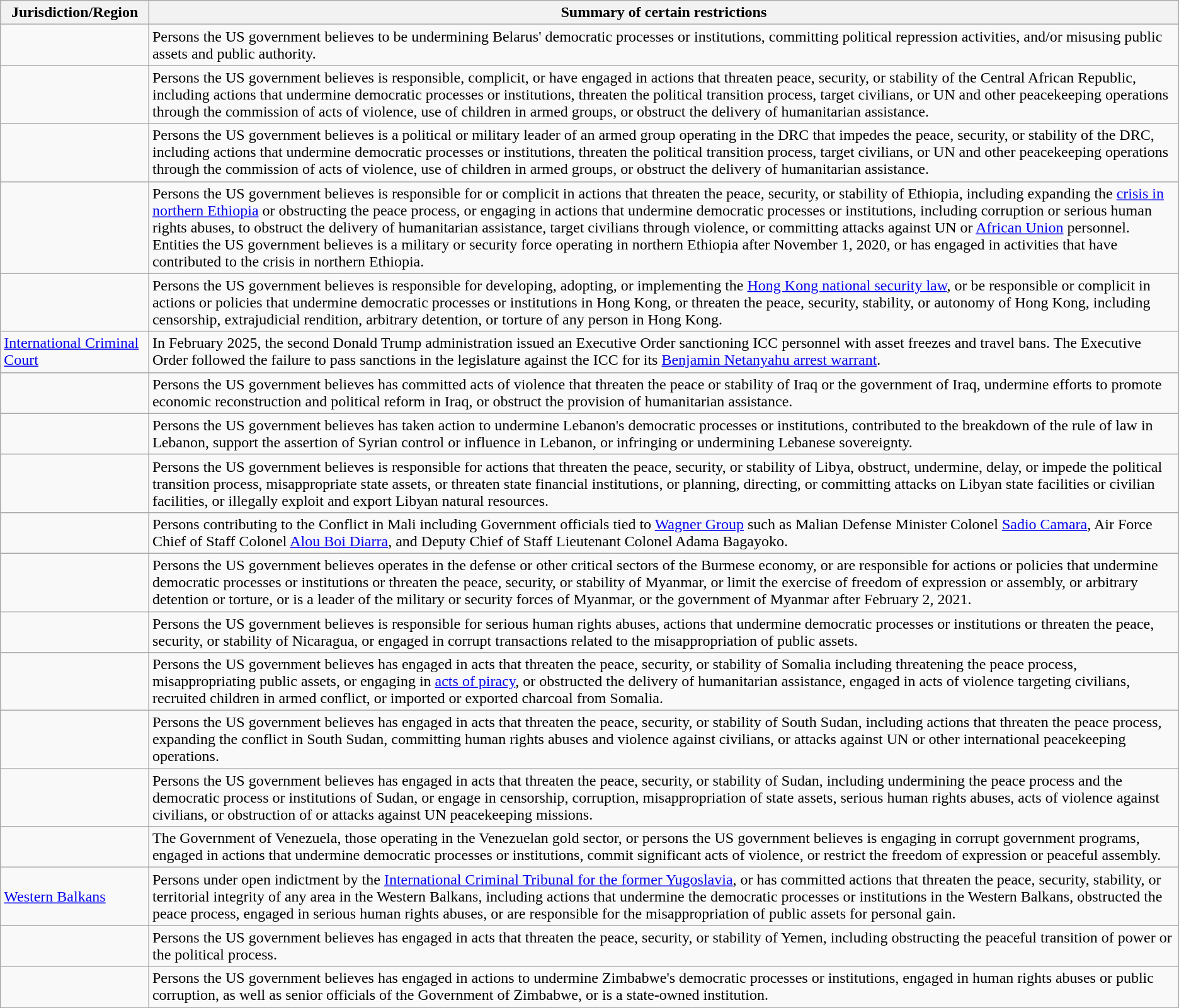<table class="wikitable sortable">
<tr>
<th>Jurisdiction/Region</th>
<th>Summary of certain restrictions</th>
</tr>
<tr>
<td></td>
<td>Persons the US government believes to be undermining Belarus' democratic processes or institutions, committing political repression activities, and/or misusing public assets and public authority.</td>
</tr>
<tr>
<td></td>
<td>Persons the US government believes is responsible, complicit, or have engaged in actions that threaten peace, security, or stability of the Central African Republic, including actions that undermine democratic processes or institutions, threaten the political transition process, target civilians, or UN and other peacekeeping operations through the commission of acts of violence, use of children in armed groups, or obstruct the delivery of humanitarian assistance.</td>
</tr>
<tr>
<td></td>
<td>Persons the US government believes is a political or military leader of an armed group operating in the DRC that impedes the peace, security, or stability of the DRC, including actions that undermine democratic processes or institutions, threaten the political transition process, target civilians, or UN and other peacekeeping operations through the commission of acts of violence, use of children in armed groups, or obstruct the delivery of humanitarian assistance.</td>
</tr>
<tr>
<td></td>
<td>Persons the US government believes is responsible for or complicit in actions that threaten the peace, security, or stability of Ethiopia, including expanding the <a href='#'>crisis in northern Ethiopia</a> or obstructing the peace process, or engaging in actions that undermine democratic processes or institutions, including corruption or serious human rights abuses, to obstruct the delivery of humanitarian assistance, target civilians through violence, or committing attacks against UN or <a href='#'>African Union</a> personnel.<br>Entities the US government believes is a military or security force operating in northern Ethiopia after November 1, 2020, or has engaged in activities that have contributed to the crisis in northern Ethiopia.</td>
</tr>
<tr>
<td></td>
<td>Persons the US government believes is responsible for developing, adopting, or implementing the <a href='#'>Hong Kong national security law</a>, or be responsible or complicit in actions or policies that undermine democratic processes or institutions in Hong Kong, or threaten the peace, security, stability, or autonomy of Hong Kong, including censorship, extrajudicial rendition, arbitrary detention, or torture of any person in Hong Kong.</td>
</tr>
<tr>
<td><a href='#'>International Criminal Court</a></td>
<td>In February 2025, the second Donald Trump administration issued an Executive Order sanctioning ICC personnel with asset freezes and travel bans. The Executive Order followed the failure to pass sanctions in the legislature against the ICC for its <a href='#'>Benjamin Netanyahu arrest warrant</a>.</td>
</tr>
<tr>
<td></td>
<td>Persons the US government believes has committed acts of violence that threaten the peace or stability of Iraq or the government of Iraq, undermine efforts to promote economic reconstruction and political reform in Iraq, or obstruct the provision of humanitarian assistance.</td>
</tr>
<tr>
<td></td>
<td>Persons the US government believes has taken action to undermine Lebanon's democratic processes or institutions, contributed to the breakdown of the rule of law in Lebanon, support the assertion of Syrian control or influence in Lebanon, or infringing or undermining Lebanese sovereignty.</td>
</tr>
<tr>
<td></td>
<td>Persons the US government believes is responsible for actions that threaten the peace, security, or stability of Libya, obstruct, undermine, delay, or impede the political transition process, misappropriate state assets, or threaten state financial institutions, or planning, directing, or committing attacks on Libyan state facilities or civilian facilities, or illegally exploit and export Libyan natural resources.</td>
</tr>
<tr>
<td></td>
<td>Persons contributing to the Conflict in Mali including Government officials tied to <a href='#'>Wagner Group</a> such as Malian Defense Minister Colonel <a href='#'>Sadio Camara</a>, Air Force Chief of Staff Colonel <a href='#'>Alou Boi Diarra</a>, and Deputy Chief of Staff Lieutenant Colonel Adama Bagayoko.</td>
</tr>
<tr>
<td></td>
<td>Persons the US government believes operates in the defense or other critical sectors of the Burmese economy, or are responsible for actions or policies that undermine democratic processes or institutions or threaten the peace, security, or stability of Myanmar, or limit the exercise of freedom of expression or assembly, or arbitrary detention or torture, or is a leader of the military or security forces of Myanmar, or the government of Myanmar after February 2, 2021.</td>
</tr>
<tr>
<td></td>
<td>Persons the US government believes is responsible for serious human rights abuses, actions that undermine democratic processes or institutions  or threaten the peace, security, or stability of Nicaragua, or engaged in corrupt transactions related to the misappropriation of public assets.</td>
</tr>
<tr>
<td></td>
<td>Persons the US government believes has engaged in acts that threaten the peace, security, or stability of Somalia including threatening the peace process, misappropriating public assets, or engaging in <a href='#'>acts of piracy</a>, or obstructed the delivery of humanitarian assistance, engaged in acts of violence targeting civilians, recruited children in armed conflict, or imported or exported charcoal from Somalia.</td>
</tr>
<tr>
<td></td>
<td>Persons the US government believes has engaged in acts that threaten the peace, security, or stability of South Sudan, including actions that threaten the peace process, expanding the conflict in South Sudan, committing human rights abuses and violence against civilians, or attacks against UN or other international peacekeeping operations.</td>
</tr>
<tr>
<td></td>
<td>Persons the US government believes has engaged in acts that threaten the peace, security, or stability of Sudan, including undermining the peace process and the democratic process or institutions of Sudan, or engage in censorship, corruption, misappropriation of state assets, serious human rights abuses, acts of violence against civilians, or obstruction of or attacks against UN peacekeeping missions.</td>
</tr>
<tr>
<td></td>
<td>The Government of Venezuela, those operating in the Venezuelan gold sector, or persons the US government believes is engaging in corrupt government programs, engaged in actions that undermine democratic processes or institutions, commit significant acts of violence, or restrict the freedom of expression or peaceful assembly.</td>
</tr>
<tr>
<td><a href='#'>Western Balkans</a></td>
<td>Persons under open indictment by the <a href='#'>International Criminal Tribunal for the former Yugoslavia</a>, or has committed actions that threaten the peace, security, stability, or territorial integrity of any area in the Western Balkans, including actions that undermine the democratic processes or institutions in the Western Balkans, obstructed the peace process, engaged in serious human rights abuses, or are responsible for the misappropriation of public assets for personal gain.</td>
</tr>
<tr>
<td></td>
<td>Persons the US government believes has engaged in acts that threaten the peace, security, or stability of Yemen, including obstructing the peaceful transition of power or the political process.</td>
</tr>
<tr>
<td></td>
<td>Persons the US government believes has engaged in actions to undermine Zimbabwe's democratic processes or institutions, engaged in human rights abuses or public corruption, as well as senior officials of the Government of Zimbabwe, or is a state-owned institution.</td>
</tr>
</table>
